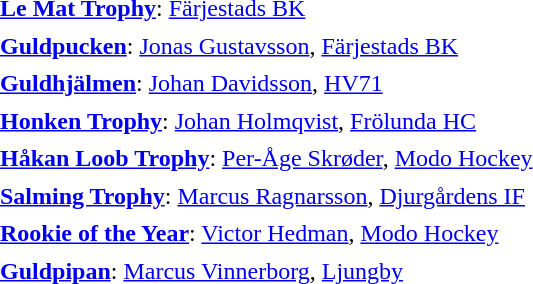<table cellpadding="3" cellspacing="1">
<tr>
<td><strong><a href='#'>Le Mat Trophy</a></strong>: <a href='#'>Färjestads BK</a></td>
<td></td>
</tr>
<tr>
<td><strong><a href='#'>Guldpucken</a></strong>: <a href='#'>Jonas Gustavsson</a>, <a href='#'>Färjestads BK</a></td>
<td></td>
</tr>
<tr>
<td><strong><a href='#'>Guldhjälmen</a></strong>: <a href='#'>Johan Davidsson</a>, <a href='#'>HV71</a></td>
<td></td>
</tr>
<tr>
<td><strong><a href='#'>Honken Trophy</a></strong>:  <a href='#'>Johan Holmqvist</a>, <a href='#'>Frölunda HC</a></td>
<td></td>
</tr>
<tr>
<td><strong><a href='#'>Håkan Loob Trophy</a></strong>:  <a href='#'>Per-Åge Skrøder</a>, <a href='#'>Modo Hockey</a></td>
<td></td>
</tr>
<tr>
<td><strong><a href='#'>Salming Trophy</a></strong>: <a href='#'>Marcus Ragnarsson</a>, <a href='#'>Djurgårdens IF</a></td>
</tr>
<tr>
<td><strong><a href='#'>Rookie of the Year</a></strong>:  <a href='#'>Victor Hedman</a>, <a href='#'>Modo Hockey</a></td>
<td></td>
</tr>
<tr>
<td><strong><a href='#'>Guldpipan</a></strong>:  <a href='#'>Marcus Vinnerborg</a>, <a href='#'>Ljungby</a></td>
<td></td>
</tr>
</table>
